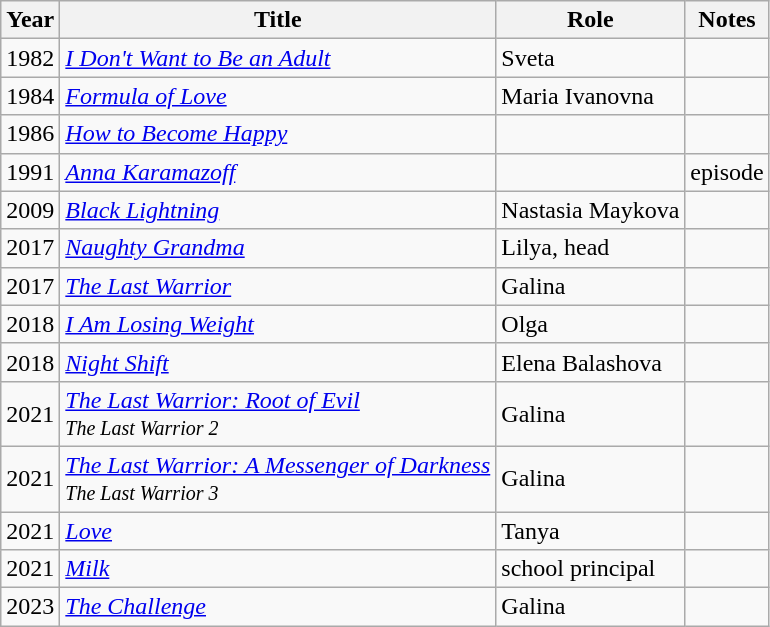<table class="wikitable sortable">
<tr>
<th>Year</th>
<th>Title</th>
<th>Role</th>
<th>Notes</th>
</tr>
<tr>
<td>1982</td>
<td><em><a href='#'>I Don't Want to Be an Adult</a></em></td>
<td>Sveta</td>
<td></td>
</tr>
<tr>
<td>1984</td>
<td><em><a href='#'>Formula of Love</a></em></td>
<td>Maria Ivanovna</td>
<td></td>
</tr>
<tr>
<td>1986</td>
<td><em><a href='#'>How to Become Happy</a></em></td>
<td></td>
<td></td>
</tr>
<tr>
<td>1991</td>
<td><em><a href='#'>Anna Karamazoff</a></em></td>
<td></td>
<td>episode</td>
</tr>
<tr>
<td>2009</td>
<td><em><a href='#'>Black Lightning</a></em></td>
<td>Nastasia Maykova</td>
<td></td>
</tr>
<tr>
<td>2017</td>
<td><em><a href='#'>Naughty Grandma</a></em></td>
<td>Lilya, head</td>
<td></td>
</tr>
<tr>
<td>2017</td>
<td><em><a href='#'>The Last Warrior</a></em></td>
<td>Galina</td>
<td></td>
</tr>
<tr>
<td>2018</td>
<td><em><a href='#'>I Am Losing Weight</a></em></td>
<td>Olga</td>
<td></td>
</tr>
<tr>
<td>2018</td>
<td><em><a href='#'>Night Shift</a></em></td>
<td>Elena Balashova</td>
<td></td>
</tr>
<tr>
<td>2021</td>
<td><em><a href='#'>The Last Warrior: Root of Evil</a></em> <br> <small><em>The Last Warrior 2</em></small></td>
<td>Galina</td>
<td></td>
</tr>
<tr>
<td>2021</td>
<td><em><a href='#'>The Last Warrior: A Messenger of Darkness</a></em> <br> <small><em>The Last Warrior 3</em></small></td>
<td>Galina</td>
<td></td>
</tr>
<tr>
<td>2021</td>
<td><em><a href='#'>Love</a></em></td>
<td>Tanya</td>
<td></td>
</tr>
<tr>
<td>2021</td>
<td><em><a href='#'>Milk</a></em></td>
<td>school principal</td>
<td></td>
</tr>
<tr>
<td>2023</td>
<td><em><a href='#'>The Challenge</a></em></td>
<td>Galina</td>
<td></td>
</tr>
</table>
